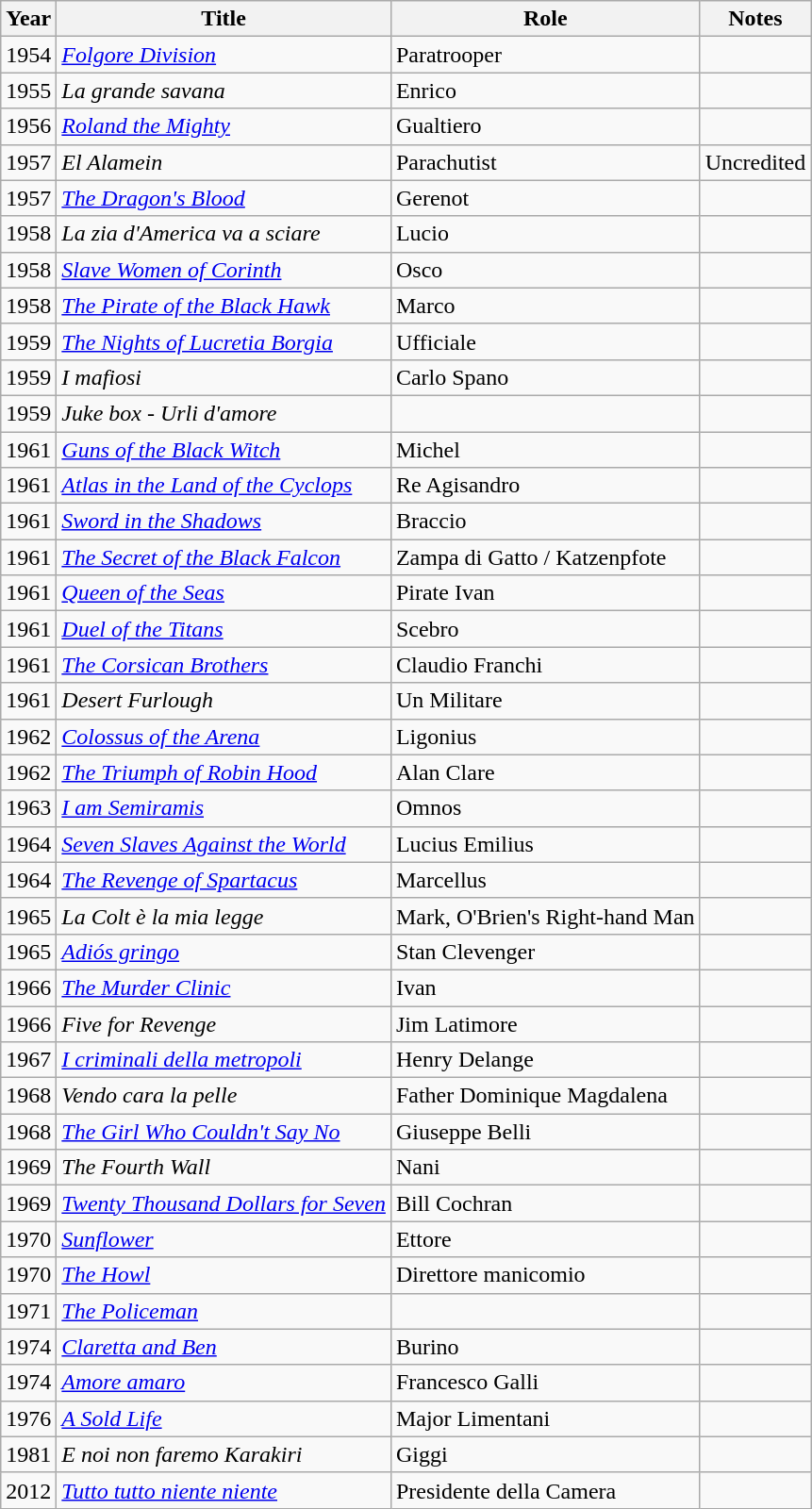<table class="wikitable">
<tr>
<th>Year</th>
<th>Title</th>
<th>Role</th>
<th>Notes</th>
</tr>
<tr>
<td>1954</td>
<td><em><a href='#'>Folgore Division</a></em></td>
<td>Paratrooper</td>
<td></td>
</tr>
<tr>
<td>1955</td>
<td><em>La grande savana</em></td>
<td>Enrico</td>
<td></td>
</tr>
<tr>
<td>1956</td>
<td><em><a href='#'>Roland the Mighty</a></em></td>
<td>Gualtiero</td>
<td></td>
</tr>
<tr>
<td>1957</td>
<td><em>El Alamein</em></td>
<td>Parachutist</td>
<td>Uncredited</td>
</tr>
<tr>
<td>1957</td>
<td><em><a href='#'>The Dragon's Blood</a></em></td>
<td>Gerenot</td>
<td></td>
</tr>
<tr>
<td>1958</td>
<td><em>La zia d'America va a sciare</em></td>
<td>Lucio</td>
<td></td>
</tr>
<tr>
<td>1958</td>
<td><em><a href='#'>Slave Women of Corinth</a></em></td>
<td>Osco</td>
<td></td>
</tr>
<tr>
<td>1958</td>
<td><em><a href='#'>The Pirate of the Black Hawk</a></em></td>
<td>Marco</td>
<td></td>
</tr>
<tr>
<td>1959</td>
<td><em><a href='#'>The Nights of Lucretia Borgia</a></em></td>
<td>Ufficiale</td>
<td></td>
</tr>
<tr>
<td>1959</td>
<td><em>I mafiosi</em></td>
<td>Carlo Spano</td>
<td></td>
</tr>
<tr>
<td>1959</td>
<td><em>Juke box - Urli d'amore</em></td>
<td></td>
<td></td>
</tr>
<tr>
<td>1961</td>
<td><em><a href='#'>Guns of the Black Witch</a></em></td>
<td>Michel</td>
<td></td>
</tr>
<tr>
<td>1961</td>
<td><em><a href='#'>Atlas in the Land of the Cyclops</a></em></td>
<td>Re Agisandro</td>
<td></td>
</tr>
<tr>
<td>1961</td>
<td><em><a href='#'>Sword in the Shadows</a></em></td>
<td>Braccio</td>
<td></td>
</tr>
<tr>
<td>1961</td>
<td><em><a href='#'>The Secret of the Black Falcon</a></em></td>
<td>Zampa di Gatto / Katzenpfote</td>
<td></td>
</tr>
<tr>
<td>1961</td>
<td><em><a href='#'>Queen of the Seas</a></em></td>
<td>Pirate Ivan</td>
<td></td>
</tr>
<tr>
<td>1961</td>
<td><em><a href='#'>Duel of the Titans</a></em></td>
<td>Scebro</td>
<td></td>
</tr>
<tr>
<td>1961</td>
<td><em><a href='#'>The Corsican Brothers</a></em></td>
<td>Claudio Franchi</td>
<td></td>
</tr>
<tr>
<td>1961</td>
<td><em>Desert Furlough</em></td>
<td>Un Militare</td>
<td></td>
</tr>
<tr>
<td>1962</td>
<td><em><a href='#'>Colossus of the Arena</a></em></td>
<td>Ligonius</td>
<td></td>
</tr>
<tr>
<td>1962</td>
<td><em><a href='#'>The Triumph of Robin Hood</a></em></td>
<td>Alan Clare</td>
<td></td>
</tr>
<tr>
<td>1963</td>
<td><em><a href='#'>I am Semiramis</a></em></td>
<td>Omnos</td>
<td></td>
</tr>
<tr>
<td>1964</td>
<td><em><a href='#'>Seven Slaves Against the World</a></em></td>
<td>Lucius Emilius</td>
<td></td>
</tr>
<tr>
<td>1964</td>
<td><em><a href='#'>The Revenge of Spartacus</a></em></td>
<td>Marcellus</td>
<td></td>
</tr>
<tr>
<td>1965</td>
<td><em>La Colt è la mia legge</em></td>
<td>Mark, O'Brien's Right-hand Man</td>
<td></td>
</tr>
<tr>
<td>1965</td>
<td><em><a href='#'>Adiós gringo</a></em></td>
<td>Stan Clevenger</td>
<td></td>
</tr>
<tr>
<td>1966</td>
<td><em><a href='#'>The Murder Clinic</a></em></td>
<td>Ivan</td>
<td></td>
</tr>
<tr>
<td>1966</td>
<td><em>Five for Revenge</em></td>
<td>Jim Latimore</td>
<td></td>
</tr>
<tr>
<td>1967</td>
<td><em><a href='#'>I criminali della metropoli</a></em></td>
<td>Henry Delange</td>
<td></td>
</tr>
<tr>
<td>1968</td>
<td><em> Vendo cara la pelle</em></td>
<td>Father Dominique Magdalena</td>
<td></td>
</tr>
<tr>
<td>1968</td>
<td><em><a href='#'>The Girl Who Couldn't Say No</a></em></td>
<td>Giuseppe Belli</td>
<td></td>
</tr>
<tr>
<td>1969</td>
<td><em>The Fourth Wall</em></td>
<td>Nani</td>
<td></td>
</tr>
<tr>
<td>1969</td>
<td><em><a href='#'>Twenty Thousand Dollars for Seven</a></em></td>
<td>Bill Cochran</td>
<td></td>
</tr>
<tr>
<td>1970</td>
<td><em><a href='#'>Sunflower</a></em></td>
<td>Ettore</td>
<td></td>
</tr>
<tr>
<td>1970</td>
<td><em><a href='#'>The Howl</a></em></td>
<td>Direttore manicomio</td>
<td></td>
</tr>
<tr>
<td>1971</td>
<td><em><a href='#'>The Policeman</a></em></td>
<td></td>
<td></td>
</tr>
<tr>
<td>1974</td>
<td><em><a href='#'>Claretta and Ben</a></em></td>
<td>Burino</td>
<td></td>
</tr>
<tr>
<td>1974</td>
<td><em><a href='#'>Amore amaro</a></em></td>
<td>Francesco Galli</td>
<td></td>
</tr>
<tr>
<td>1976</td>
<td><em><a href='#'>A Sold Life</a></em></td>
<td>Major Limentani</td>
<td></td>
</tr>
<tr>
<td>1981</td>
<td><em>E noi non faremo Karakiri</em></td>
<td>Giggi</td>
<td></td>
</tr>
<tr>
<td>2012</td>
<td><em><a href='#'>Tutto tutto niente niente</a></em></td>
<td>Presidente della Camera</td>
<td></td>
</tr>
</table>
